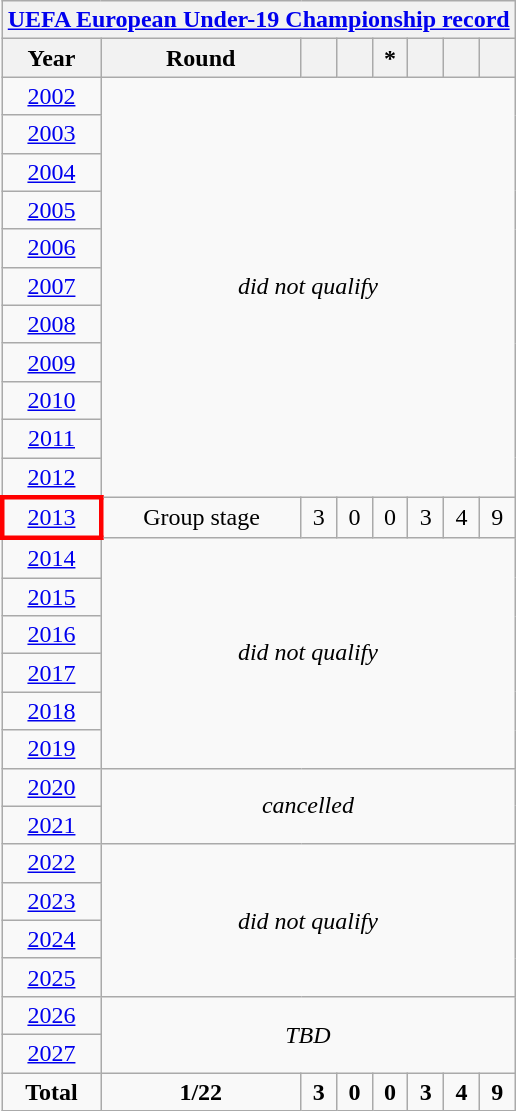<table class="wikitable" style="text-align: center;">
<tr>
<th colspan=8><a href='#'>UEFA European Under-19 Championship record</a></th>
</tr>
<tr>
<th>Year</th>
<th>Round</th>
<th></th>
<th></th>
<th> *</th>
<th></th>
<th></th>
<th></th>
</tr>
<tr>
<td> <a href='#'>2002</a></td>
<td colspan=8 rowspan=11><em>did not qualify</em></td>
</tr>
<tr>
<td> <a href='#'>2003</a></td>
</tr>
<tr>
<td> <a href='#'>2004</a></td>
</tr>
<tr>
<td> <a href='#'>2005</a></td>
</tr>
<tr>
<td> <a href='#'>2006</a></td>
</tr>
<tr>
<td> <a href='#'>2007</a></td>
</tr>
<tr>
<td> <a href='#'>2008</a></td>
</tr>
<tr>
<td> <a href='#'>2009</a></td>
</tr>
<tr>
<td> <a href='#'>2010</a></td>
</tr>
<tr>
<td> <a href='#'>2011</a></td>
</tr>
<tr>
<td> <a href='#'>2012</a></td>
</tr>
<tr>
<td style="border: 3px solid red"> <a href='#'>2013</a></td>
<td>Group stage</td>
<td>3</td>
<td>0</td>
<td>0</td>
<td>3</td>
<td>4</td>
<td>9</td>
</tr>
<tr>
<td> <a href='#'>2014</a></td>
<td colspan=8 rowspan=6><em>did not qualify</em></td>
</tr>
<tr>
<td> <a href='#'>2015</a></td>
</tr>
<tr>
<td> <a href='#'>2016</a></td>
</tr>
<tr>
<td> <a href='#'>2017</a></td>
</tr>
<tr>
<td> <a href='#'>2018</a></td>
</tr>
<tr>
<td> <a href='#'>2019</a></td>
</tr>
<tr>
<td> <a href='#'>2020</a></td>
<td colspan=8 rowspan=2><em>cancelled</em></td>
</tr>
<tr>
<td> <a href='#'>2021</a></td>
</tr>
<tr>
<td> <a href='#'>2022</a></td>
<td colspan=8 rowspan=4><em>did not qualify</em></td>
</tr>
<tr>
<td> <a href='#'>2023</a></td>
</tr>
<tr>
<td> <a href='#'>2024</a></td>
</tr>
<tr>
<td> <a href='#'>2025</a></td>
</tr>
<tr>
<td> <a href='#'>2026</a></td>
<td colspan=8 rowspan=2><em>TBD</em></td>
</tr>
<tr>
<td> <a href='#'>2027</a></td>
</tr>
<tr>
<td><strong>Total</strong></td>
<td><strong>1/22</strong></td>
<td><strong>3</strong></td>
<td><strong>0</strong></td>
<td><strong>0</strong></td>
<td><strong>3</strong></td>
<td><strong>4</strong></td>
<td><strong>9</strong></td>
</tr>
</table>
